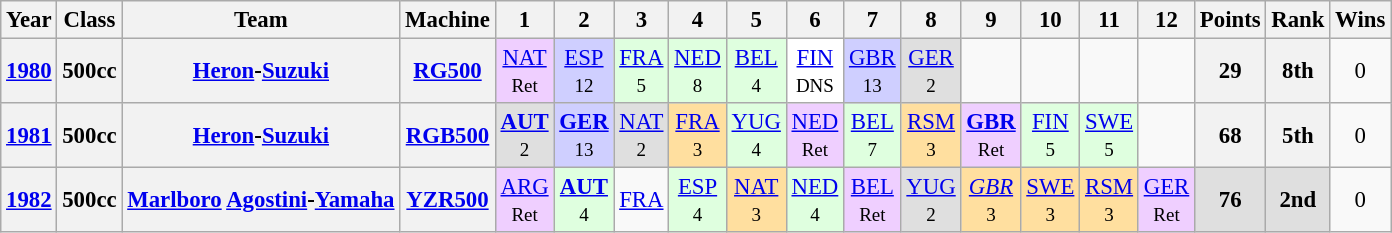<table class="wikitable" style="text-align:center; font-size:95%">
<tr>
<th>Year</th>
<th>Class</th>
<th>Team</th>
<th>Machine</th>
<th>1</th>
<th>2</th>
<th>3</th>
<th>4</th>
<th>5</th>
<th>6</th>
<th>7</th>
<th>8</th>
<th>9</th>
<th>10</th>
<th>11</th>
<th>12</th>
<th>Points</th>
<th>Rank</th>
<th>Wins</th>
</tr>
<tr>
<th><a href='#'>1980</a></th>
<th>500cc</th>
<th><a href='#'>Heron</a>-<a href='#'>Suzuki</a></th>
<th><a href='#'>RG500</a></th>
<td style="background:#EFCFFF;"><a href='#'>NAT</a><br><small>Ret</small></td>
<td style="background:#CFCFFF;"><a href='#'>ESP</a><br><small>12</small></td>
<td style="background:#DFFFDF;"><a href='#'>FRA</a><br><small>5</small></td>
<td style="background:#DFFFDF;"><a href='#'>NED</a><br><small>8</small></td>
<td style="background:#DFFFDF;"><a href='#'>BEL</a><br><small>4</small></td>
<td style="background:#ffffff;"><a href='#'>FIN</a><br><small>DNS</small></td>
<td style="background:#CFCFFF;"><a href='#'>GBR</a><br><small>13</small></td>
<td style="background:#DFDFDF;"><a href='#'>GER</a><br><small>2</small></td>
<td></td>
<td></td>
<td></td>
<td></td>
<th>29</th>
<th>8th</th>
<td>0</td>
</tr>
<tr>
<th><a href='#'>1981</a></th>
<th>500cc</th>
<th><a href='#'>Heron</a>-<a href='#'>Suzuki</a></th>
<th><a href='#'>RGB500</a></th>
<td style="background:#DFDFDF;"><strong><a href='#'>AUT</a></strong><br><small>2</small></td>
<td style="background:#CFCFFF;"><strong><a href='#'>GER</a></strong><br><small>13</small></td>
<td style="background:#DFDFDF;"><a href='#'>NAT</a><br><small>2</small></td>
<td style="background:#FFDF9F;"><a href='#'>FRA</a><br><small>3</small></td>
<td style="background:#DFFFDF;"><a href='#'>YUG</a><br><small>4</small></td>
<td style="background:#EFCFFF;"><a href='#'>NED</a><br><small>Ret</small></td>
<td style="background:#DFFFDF;"><a href='#'>BEL</a><br><small>7</small></td>
<td style="background:#FFDF9F;"><a href='#'>RSM</a><br><small>3</small></td>
<td style="background:#EFCFFF;"><strong><a href='#'>GBR</a></strong><br><small>Ret</small></td>
<td style="background:#DFFFDF;"><a href='#'>FIN</a><br><small>5</small></td>
<td style="background:#DFFFDF;"><a href='#'>SWE</a><br><small>5</small></td>
<td></td>
<th>68</th>
<th>5th</th>
<td>0</td>
</tr>
<tr>
<th><a href='#'>1982</a></th>
<th>500cc</th>
<th><a href='#'>Marlboro</a> <a href='#'>Agostini</a>-<a href='#'>Yamaha</a></th>
<th><a href='#'>YZR500</a></th>
<td style="background:#EFCFFF;"><a href='#'>ARG</a><br><small>Ret</small></td>
<td style="background:#DFFFDF;"><strong><a href='#'>AUT</a></strong><br><small>4</small></td>
<td><a href='#'>FRA</a></td>
<td style="background:#DFFFDF;"><a href='#'>ESP</a><br><small>4</small></td>
<td style="background:#FFDF9F;"><a href='#'>NAT</a><br><small>3</small></td>
<td style="background:#DFFFDF;"><a href='#'>NED</a><br><small>4</small></td>
<td style="background:#EFCFFF;"><a href='#'>BEL</a><br><small>Ret</small></td>
<td style="background:#DFDFDF;"><a href='#'>YUG</a><br><small>2</small></td>
<td style="background:#FFDF9F;"><em><a href='#'>GBR</a></em><br><small>3</small></td>
<td style="background:#FFDF9F;"><a href='#'>SWE</a><br><small>3</small></td>
<td style="background:#FFDF9F;"><a href='#'>RSM</a><br><small>3</small></td>
<td style="background:#EFCFFF;"><a href='#'>GER</a><br><small>Ret</small></td>
<td style="background:#DFDFDF;"><strong>76</strong></td>
<td style="background:#DFDFDF;"><strong>2nd</strong></td>
<td>0</td>
</tr>
</table>
